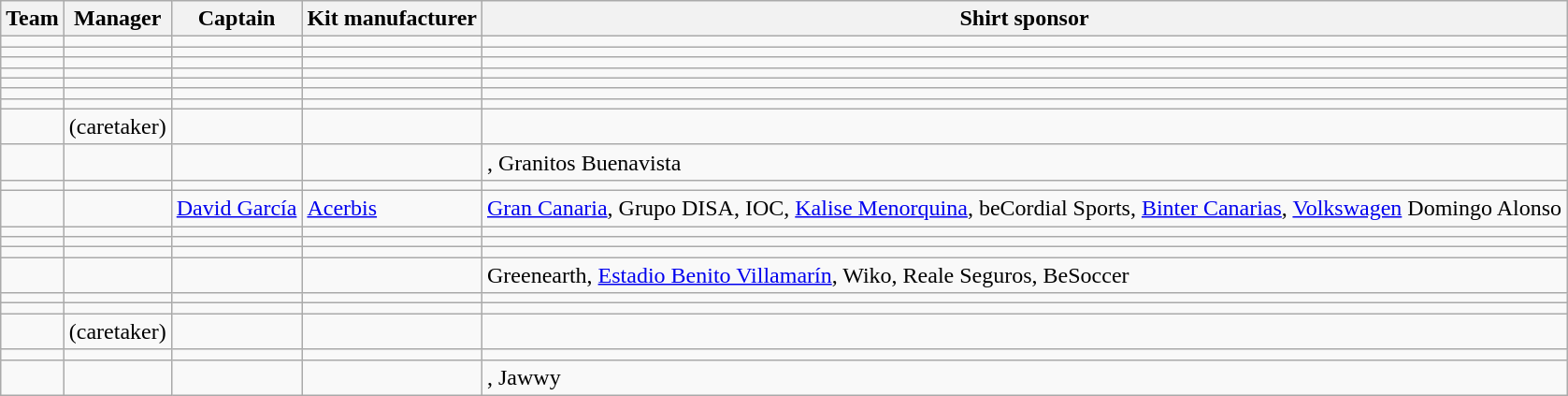<table class="wikitable sortable" style="text-align: left;">
<tr>
<th>Team</th>
<th>Manager</th>
<th>Captain</th>
<th>Kit manufacturer</th>
<th>Shirt sponsor</th>
</tr>
<tr>
<td></td>
<td></td>
<td></td>
<td></td>
<td></td>
</tr>
<tr>
<td></td>
<td></td>
<td></td>
<td></td>
<td></td>
</tr>
<tr>
<td></td>
<td></td>
<td></td>
<td></td>
<td></td>
</tr>
<tr>
<td></td>
<td></td>
<td></td>
<td></td>
<td></td>
</tr>
<tr>
<td></td>
<td></td>
<td></td>
<td></td>
<td></td>
</tr>
<tr>
<td></td>
<td></td>
<td></td>
<td></td>
<td></td>
</tr>
<tr>
<td></td>
<td></td>
<td></td>
<td></td>
<td></td>
</tr>
<tr>
<td></td>
<td> (caretaker)</td>
<td></td>
<td></td>
<td></td>
</tr>
<tr>
<td></td>
<td></td>
<td></td>
<td></td>
<td>, Granitos Buenavista</td>
</tr>
<tr>
<td></td>
<td></td>
<td></td>
<td></td>
<td></td>
</tr>
<tr>
<td></td>
<td> </td>
<td> <a href='#'>David García</a></td>
<td><a href='#'>Acerbis</a></td>
<td><a href='#'>Gran Canaria</a>, Grupo DISA, IOC, <a href='#'>Kalise Menorquina</a>, beCordial Sports, <a href='#'>Binter Canarias</a>, <a href='#'>Volkswagen</a> Domingo Alonso</td>
</tr>
<tr>
<td></td>
<td></td>
<td></td>
<td></td>
<td></td>
</tr>
<tr>
<td></td>
<td></td>
<td></td>
<td></td>
<td></td>
</tr>
<tr>
<td></td>
<td></td>
<td></td>
<td></td>
<td></td>
</tr>
<tr>
<td></td>
<td></td>
<td></td>
<td></td>
<td>Greenearth, <a href='#'>Estadio Benito Villamarín</a>, Wiko, Reale Seguros, BeSoccer</td>
</tr>
<tr>
<td></td>
<td></td>
<td></td>
<td></td>
<td></td>
</tr>
<tr>
<td></td>
<td></td>
<td></td>
<td></td>
<td></td>
</tr>
<tr>
<td></td>
<td> (caretaker)</td>
<td></td>
<td></td>
<td></td>
</tr>
<tr>
<td></td>
<td></td>
<td></td>
<td></td>
<td></td>
</tr>
<tr>
<td></td>
<td></td>
<td></td>
<td></td>
<td>, Jawwy</td>
</tr>
</table>
